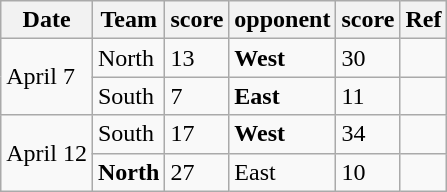<table class="wikitable sortable">
<tr>
<th>Date</th>
<th>Team</th>
<th>score</th>
<th>opponent</th>
<th>score</th>
<th>Ref</th>
</tr>
<tr>
<td rowspan=2>April 7</td>
<td>North</td>
<td>13</td>
<td><strong>West</strong></td>
<td>30</td>
<td></td>
</tr>
<tr>
<td>South</td>
<td>7</td>
<td><strong>East</strong></td>
<td>11</td>
<td></td>
</tr>
<tr>
<td rowspan=2>April 12</td>
<td>South</td>
<td>17</td>
<td><strong>West</strong></td>
<td>34</td>
<td></td>
</tr>
<tr>
<td><strong>North</strong></td>
<td>27</td>
<td>East</td>
<td>10</td>
<td></td>
</tr>
</table>
